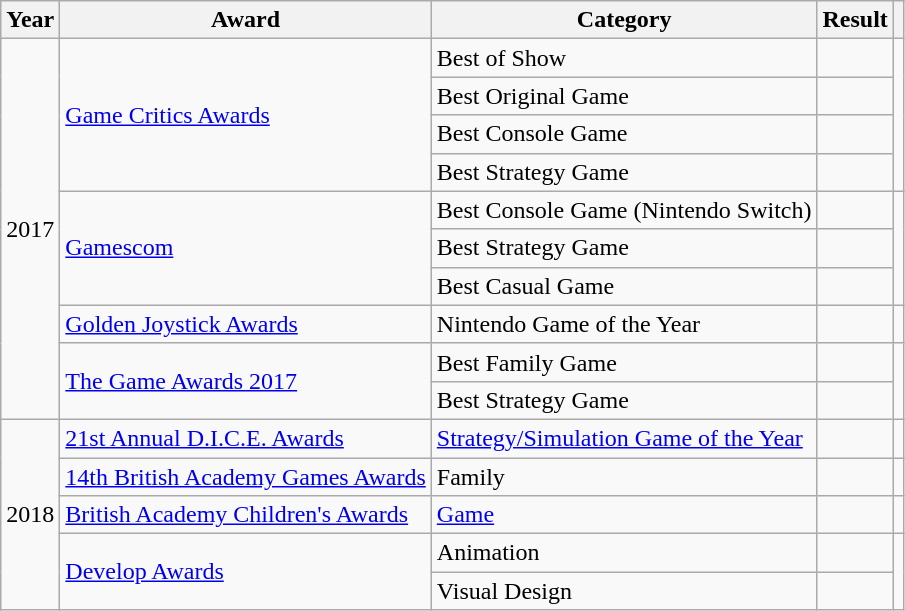<table class="wikitable sortable">
<tr>
<th>Year</th>
<th>Award</th>
<th>Category</th>
<th>Result</th>
<th></th>
</tr>
<tr>
<td rowspan="10" align="center">2017</td>
<td rowspan="4"><a href='#'>Game Critics Awards</a></td>
<td>Best of Show</td>
<td></td>
<td rowspan="4" style="text-align:center;"></td>
</tr>
<tr>
<td>Best Original Game</td>
<td></td>
</tr>
<tr>
<td>Best Console Game</td>
<td></td>
</tr>
<tr>
<td>Best Strategy Game</td>
<td></td>
</tr>
<tr>
<td rowspan="3"><a href='#'>Gamescom</a></td>
<td>Best Console Game (Nintendo Switch)</td>
<td></td>
<td rowspan="3" style="text-align:center;"></td>
</tr>
<tr>
<td>Best Strategy Game</td>
<td></td>
</tr>
<tr>
<td>Best Casual Game</td>
<td></td>
</tr>
<tr>
<td rowspan="1"><a href='#'>Golden Joystick Awards</a></td>
<td>Nintendo Game of the Year</td>
<td></td>
<td rowspan="1" style="text-align:center;"></td>
</tr>
<tr>
<td rowspan="2"><a href='#'>The Game Awards 2017</a></td>
<td>Best Family Game</td>
<td></td>
<td rowspan="2" style="text-align:center;"></td>
</tr>
<tr>
<td>Best Strategy Game</td>
<td></td>
</tr>
<tr>
<td rowspan="5" align="center">2018</td>
<td rowspan="1"><a href='#'>21st Annual D.I.C.E. Awards</a></td>
<td><a href='#'>Strategy/Simulation Game of the Year</a></td>
<td></td>
<td rowspan="1" style="text-align:center;"></td>
</tr>
<tr>
<td rowspan="1"><a href='#'>14th British Academy Games Awards</a></td>
<td>Family</td>
<td></td>
<td rowspan="1" style="text-align:center;"></td>
</tr>
<tr>
<td><a href='#'>British Academy Children's Awards</a></td>
<td><a href='#'>Game</a></td>
<td></td>
<td align="center"></td>
</tr>
<tr>
<td rowspan="2"><a href='#'>Develop Awards</a></td>
<td>Animation</td>
<td></td>
<td rowspan="2" style="text-align:center;"></td>
</tr>
<tr>
<td>Visual Design</td>
<td></td>
</tr>
</table>
